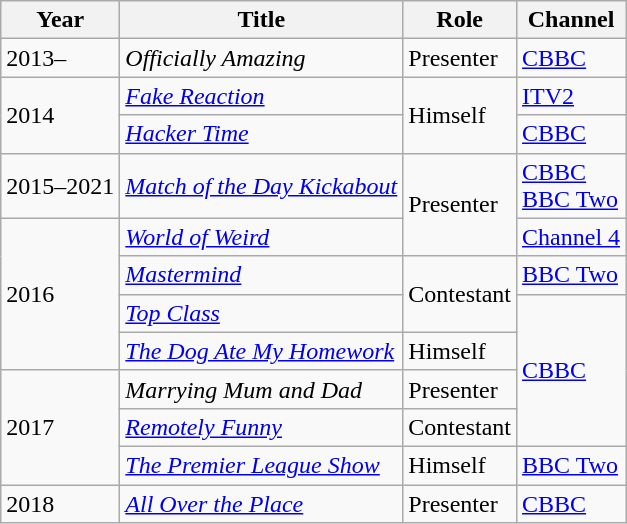<table class="wikitable">
<tr>
<th>Year</th>
<th>Title</th>
<th>Role</th>
<th>Channel</th>
</tr>
<tr>
<td>2013–</td>
<td><em>Officially Amazing</em></td>
<td>Presenter</td>
<td><a href='#'>CBBC</a></td>
</tr>
<tr>
<td rowspan="2">2014</td>
<td><em><a href='#'>Fake Reaction</a></em></td>
<td rowspan="2">Himself</td>
<td><a href='#'>ITV2</a></td>
</tr>
<tr>
<td><em><a href='#'>Hacker Time</a></em></td>
<td><a href='#'>CBBC</a></td>
</tr>
<tr>
<td>2015–2021</td>
<td><em><a href='#'>Match of the Day Kickabout</a></em></td>
<td rowspan="2">Presenter</td>
<td><a href='#'>CBBC</a><br><a href='#'>BBC Two</a></td>
</tr>
<tr>
<td rowspan="4">2016</td>
<td><em><a href='#'>World of Weird</a></em></td>
<td><a href='#'>Channel 4</a></td>
</tr>
<tr>
<td><em><a href='#'>Mastermind</a></em></td>
<td rowspan="2">Contestant</td>
<td><a href='#'>BBC Two</a></td>
</tr>
<tr>
<td><em><a href='#'>Top Class</a></em></td>
<td rowspan="4"><a href='#'>CBBC</a></td>
</tr>
<tr>
<td><em><a href='#'>The Dog Ate My Homework</a></em></td>
<td>Himself</td>
</tr>
<tr>
<td rowspan="3">2017</td>
<td><em>Marrying Mum and Dad</em></td>
<td>Presenter</td>
</tr>
<tr>
<td><em><a href='#'>Remotely Funny</a></em></td>
<td>Contestant</td>
</tr>
<tr>
<td><em><a href='#'>The Premier League Show</a></em></td>
<td>Himself</td>
<td><a href='#'>BBC Two</a></td>
</tr>
<tr>
<td>2018</td>
<td><em><a href='#'>All Over the Place</a></em></td>
<td>Presenter</td>
<td><a href='#'>CBBC</a></td>
</tr>
</table>
